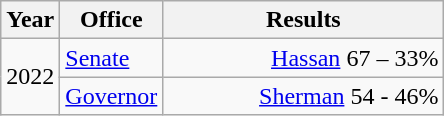<table class="wikitable">
<tr>
<th width="30">Year</th>
<th width="60">Office</th>
<th width="180">Results</th>
</tr>
<tr>
<td rowspan="2">2022</td>
<td><a href='#'>Senate</a></td>
<td align="right" ><a href='#'>Hassan</a> 67 – 33%</td>
</tr>
<tr>
<td><a href='#'>Governor</a></td>
<td align="right" ><a href='#'>Sherman</a> 54 - 46%</td>
</tr>
</table>
